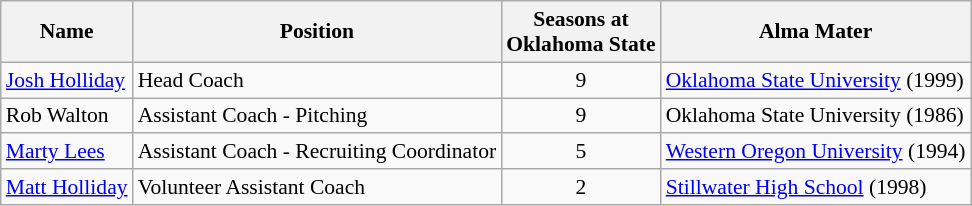<table class="wikitable" border="1" style="font-size:90%;">
<tr>
<th>Name</th>
<th>Position</th>
<th>Seasons at<br>Oklahoma State</th>
<th>Alma Mater</th>
</tr>
<tr>
<td><a href='#'>Josh Holliday</a></td>
<td>Head Coach</td>
<td align=center>9</td>
<td><a href='#'>Oklahoma State University</a> (1999)</td>
</tr>
<tr>
<td>Rob Walton</td>
<td>Assistant Coach - Pitching</td>
<td align=center>9</td>
<td>Oklahoma State University (1986)</td>
</tr>
<tr>
<td><a href='#'>Marty Lees</a></td>
<td>Assistant Coach - Recruiting Coordinator</td>
<td align=center>5</td>
<td><a href='#'>Western Oregon University</a> (1994)</td>
</tr>
<tr>
<td><a href='#'>Matt Holliday</a></td>
<td>Volunteer Assistant Coach</td>
<td align=center>2</td>
<td><a href='#'>Stillwater High School</a> (1998)</td>
</tr>
</table>
